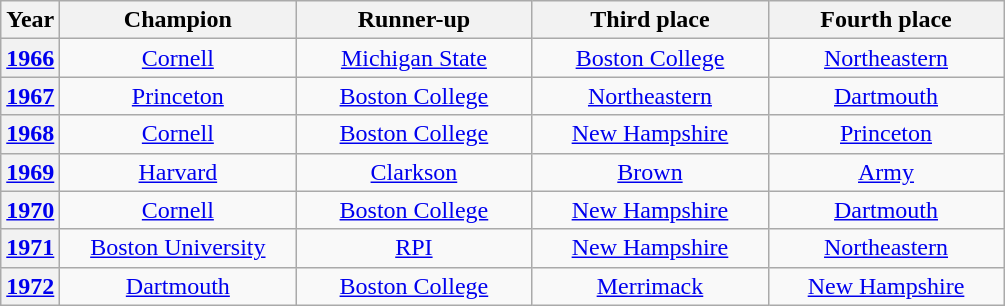<table class="wikitable" style="text-align:center" cellpadding=2 cellspacing=2>
<tr>
<th>Year</th>
<th scope="col" width="150">Champion</th>
<th scope="col" width="150">Runner-up</th>
<th scope="col" width="150">Third place</th>
<th scope="col" width="150">Fourth place</th>
</tr>
<tr>
<th><a href='#'>1966</a></th>
<td><a href='#'>Cornell</a></td>
<td><a href='#'>Michigan State</a></td>
<td><a href='#'>Boston College</a></td>
<td><a href='#'>Northeastern</a></td>
</tr>
<tr>
<th><a href='#'>1967</a></th>
<td><a href='#'>Princeton</a></td>
<td><a href='#'>Boston College</a></td>
<td><a href='#'>Northeastern</a></td>
<td><a href='#'>Dartmouth</a></td>
</tr>
<tr>
<th><a href='#'>1968</a></th>
<td><a href='#'>Cornell</a></td>
<td><a href='#'>Boston College</a></td>
<td><a href='#'>New Hampshire</a></td>
<td><a href='#'>Princeton</a></td>
</tr>
<tr>
<th><a href='#'>1969</a></th>
<td><a href='#'>Harvard</a></td>
<td><a href='#'>Clarkson</a></td>
<td><a href='#'>Brown</a></td>
<td><a href='#'>Army</a></td>
</tr>
<tr>
<th><a href='#'>1970</a></th>
<td><a href='#'>Cornell</a></td>
<td><a href='#'>Boston College</a></td>
<td><a href='#'>New Hampshire</a></td>
<td><a href='#'>Dartmouth</a></td>
</tr>
<tr>
<th><a href='#'>1971</a></th>
<td><a href='#'>Boston University</a></td>
<td><a href='#'>RPI</a></td>
<td><a href='#'>New Hampshire</a></td>
<td><a href='#'>Northeastern</a></td>
</tr>
<tr>
<th><a href='#'>1972</a></th>
<td><a href='#'>Dartmouth</a></td>
<td><a href='#'>Boston College</a></td>
<td><a href='#'>Merrimack</a></td>
<td><a href='#'>New Hampshire</a></td>
</tr>
</table>
